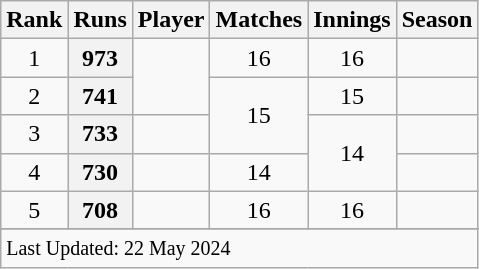<table class="wikitable">
<tr>
<th>Rank</th>
<th>Runs</th>
<th>Player</th>
<th>Matches</th>
<th>Innings</th>
<th>Season</th>
</tr>
<tr>
<td align=center>1</td>
<th scope=row style=text-align:center;>973</th>
<td rowspan=2></td>
<td align=center>16</td>
<td align=center>16</td>
<td></td>
</tr>
<tr>
<td align=center>2</td>
<th scope=row style=text-align:center;>741</th>
<td align=center rowspan=2>15</td>
<td align=center>15</td>
<td></td>
</tr>
<tr>
<td align=center>3</td>
<th scope=row style=text-align:center;>733</th>
<td></td>
<td align=center rowspan=2>14</td>
<td></td>
</tr>
<tr>
<td align=center>4</td>
<th scope=row style=text-align:center;>730</th>
<td></td>
<td align=center>14</td>
<td></td>
</tr>
<tr>
<td align=center>5</td>
<th scope=row style=text-align:center;>708</th>
<td></td>
<td align=center>16</td>
<td align=center>16</td>
<td></td>
</tr>
<tr>
</tr>
<tr class=sortbottom>
<td colspan=6><small>Last Updated: 22 May 2024</small></td>
</tr>
</table>
